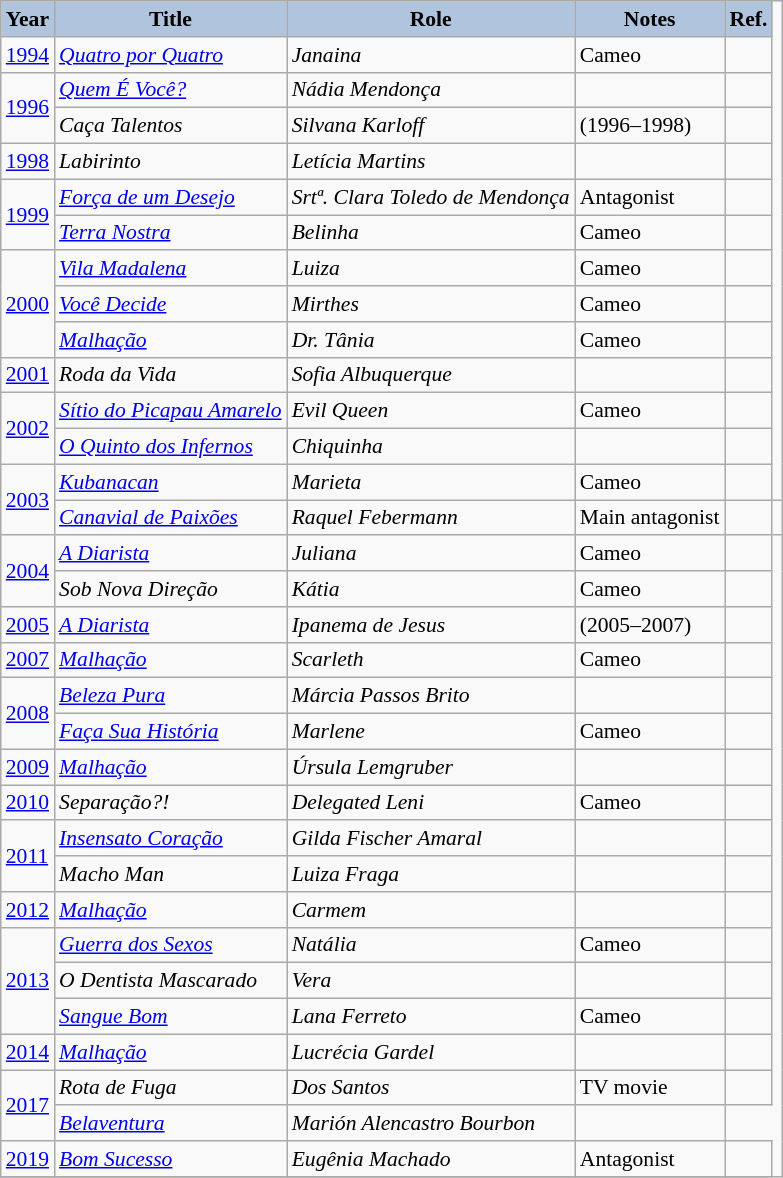<table class="wikitable" style="font-size: 90%;">
<tr>
<th style="background:#B0C4DE;">Year</th>
<th style="background:#B0C4DE;">Title</th>
<th style="background:#B0C4DE;">Role</th>
<th style="background:#B0C4DE;">Notes</th>
<th style="background:#B0C4DE;">Ref.</th>
</tr>
<tr>
<td><a href='#'>1994</a></td>
<td><em><a href='#'>Quatro por Quatro</a></em></td>
<td><em>Janaina</em></td>
<td>Cameo</td>
<td></td>
</tr>
<tr>
<td rowspan="2"><a href='#'>1996</a></td>
<td><em><a href='#'>Quem É Você?</a></em></td>
<td><em>Nádia Mendonça</em></td>
<td></td>
<td></td>
</tr>
<tr>
<td><em>Caça Talentos</em></td>
<td><em>Silvana Karloff</em></td>
<td>(1996–1998)</td>
<td></td>
</tr>
<tr>
<td><a href='#'>1998</a></td>
<td><em>Labirinto</em></td>
<td><em>Letícia Martins</em></td>
<td></td>
<td></td>
</tr>
<tr>
<td rowspan="2"><a href='#'>1999</a></td>
<td><em><a href='#'>Força de um Desejo</a></em></td>
<td><em>Srtª. Clara Toledo de Mendonça</em></td>
<td>Antagonist</td>
<td></td>
</tr>
<tr>
<td><em><a href='#'>Terra Nostra</a></em></td>
<td><em>Belinha</em></td>
<td>Cameo</td>
<td></td>
</tr>
<tr>
<td rowspan="3"><a href='#'>2000</a></td>
<td><em><a href='#'>Vila Madalena</a></em></td>
<td><em>Luiza</em></td>
<td>Cameo</td>
<td></td>
</tr>
<tr>
<td><em><a href='#'>Você Decide</a></em></td>
<td><em>Mirthes</em></td>
<td>Cameo</td>
<td></td>
</tr>
<tr>
<td><em><a href='#'>Malhação</a></em></td>
<td><em>Dr. Tânia</em></td>
<td>Cameo</td>
<td></td>
</tr>
<tr>
<td><a href='#'>2001</a></td>
<td><em>Roda da Vida</em></td>
<td><em>Sofia Albuquerque</em></td>
<td></td>
<td></td>
</tr>
<tr>
<td rowspan="2"><a href='#'>2002</a></td>
<td><em><a href='#'>Sítio do Picapau Amarelo</a></em></td>
<td><em>Evil Queen</em></td>
<td>Cameo</td>
<td></td>
</tr>
<tr>
<td><em><a href='#'>O Quinto dos Infernos</a></em></td>
<td><em>Chiquinha</em></td>
<td></td>
<td></td>
</tr>
<tr>
<td rowspan="2"><a href='#'>2003</a></td>
<td><em><a href='#'>Kubanacan</a></em></td>
<td><em>Marieta</em></td>
<td>Cameo</td>
<td></td>
</tr>
<tr>
<td><em><a href='#'>Canavial de Paixões</a></em></td>
<td><em>Raquel Febermann</em></td>
<td>Main antagonist</td>
<td></td>
<td></td>
</tr>
<tr>
<td rowspan="2"><a href='#'>2004</a></td>
<td><em><a href='#'>A Diarista</a></em></td>
<td><em>Juliana</em></td>
<td>Cameo</td>
<td></td>
</tr>
<tr>
<td><em>Sob Nova Direção</em></td>
<td><em>Kátia</em></td>
<td>Cameo</td>
<td></td>
</tr>
<tr>
<td><a href='#'>2005</a></td>
<td><em><a href='#'>A Diarista</a></em></td>
<td><em>Ipanema de Jesus</em></td>
<td>(2005–2007)</td>
<td></td>
</tr>
<tr>
<td><a href='#'>2007</a></td>
<td><em><a href='#'>Malhação</a></em></td>
<td><em>Scarleth</em></td>
<td>Cameo</td>
<td></td>
</tr>
<tr>
<td rowspan="2"><a href='#'>2008</a></td>
<td><em><a href='#'>Beleza Pura</a></em></td>
<td><em>Márcia Passos Brito</em></td>
<td></td>
<td></td>
</tr>
<tr>
<td><em><a href='#'>Faça Sua História</a></em></td>
<td><em>Marlene</em></td>
<td>Cameo</td>
<td></td>
</tr>
<tr>
<td><a href='#'>2009</a></td>
<td><em><a href='#'>Malhação</a></em></td>
<td><em>Úrsula Lemgruber</em></td>
<td></td>
<td></td>
</tr>
<tr>
<td><a href='#'>2010</a></td>
<td><em>Separação?!</em></td>
<td><em>Delegated Leni</em></td>
<td>Cameo</td>
<td></td>
</tr>
<tr>
<td rowspan="2"><a href='#'>2011</a></td>
<td><em><a href='#'>Insensato Coração</a></em></td>
<td><em>Gilda Fischer Amaral</em></td>
<td></td>
<td></td>
</tr>
<tr>
<td><em>Macho Man</em></td>
<td><em>Luiza Fraga</em></td>
<td></td>
<td></td>
</tr>
<tr>
<td><a href='#'>2012</a></td>
<td><em><a href='#'>Malhação</a></em></td>
<td><em>Carmem</em></td>
<td></td>
<td></td>
</tr>
<tr>
<td rowspan="3"><a href='#'>2013</a></td>
<td><em><a href='#'>Guerra dos Sexos</a></em></td>
<td><em>Natália</em></td>
<td>Cameo</td>
<td></td>
</tr>
<tr>
<td><em>O Dentista Mascarado</em></td>
<td><em>Vera</em></td>
<td></td>
<td></td>
</tr>
<tr>
<td><em><a href='#'>Sangue Bom</a></em></td>
<td><em>Lana Ferreto</em></td>
<td>Cameo</td>
<td></td>
</tr>
<tr>
<td><a href='#'>2014</a></td>
<td><em><a href='#'>Malhação</a></em></td>
<td><em>Lucrécia Gardel</em></td>
<td></td>
<td></td>
</tr>
<tr>
<td rowspan="2"><a href='#'>2017</a></td>
<td><em>Rota de Fuga</em></td>
<td><em>Dos Santos</em></td>
<td>TV movie</td>
<td></td>
</tr>
<tr>
<td><em><a href='#'>Belaventura</a></em></td>
<td><em>Marión Alencastro Bourbon</em></td>
<td></td>
</tr>
<tr>
<td><a href='#'>2019</a></td>
<td><em><a href='#'>Bom Sucesso</a></em></td>
<td><em>Eugênia Machado</em></td>
<td>Antagonist</td>
<td></td>
</tr>
<tr>
</tr>
</table>
